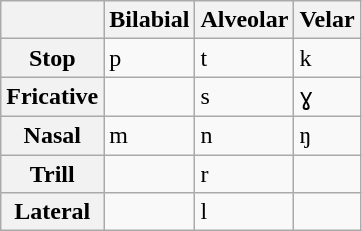<table class="wikitable">
<tr>
<th></th>
<th>Bilabial</th>
<th>Alveolar</th>
<th>Velar</th>
</tr>
<tr>
<th>Stop</th>
<td>p</td>
<td>t</td>
<td>k</td>
</tr>
<tr>
<th>Fricative</th>
<td></td>
<td>s</td>
<td>ɣ</td>
</tr>
<tr>
<th>Nasal</th>
<td>m</td>
<td>n</td>
<td>ŋ</td>
</tr>
<tr>
<th>Trill</th>
<td></td>
<td>r</td>
<td></td>
</tr>
<tr>
<th>Lateral</th>
<td></td>
<td>l</td>
<td></td>
</tr>
</table>
